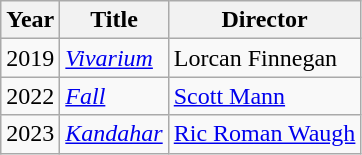<table class="wikitable">
<tr>
<th>Year</th>
<th>Title</th>
<th>Director</th>
</tr>
<tr>
<td>2019</td>
<td><em><a href='#'>Vivarium</a></em></td>
<td>Lorcan Finnegan</td>
</tr>
<tr>
<td>2022</td>
<td><em><a href='#'>Fall</a></em></td>
<td><a href='#'>Scott Mann</a></td>
</tr>
<tr>
<td>2023</td>
<td><em><a href='#'>Kandahar</a></em></td>
<td><a href='#'>Ric Roman Waugh</a></td>
</tr>
</table>
